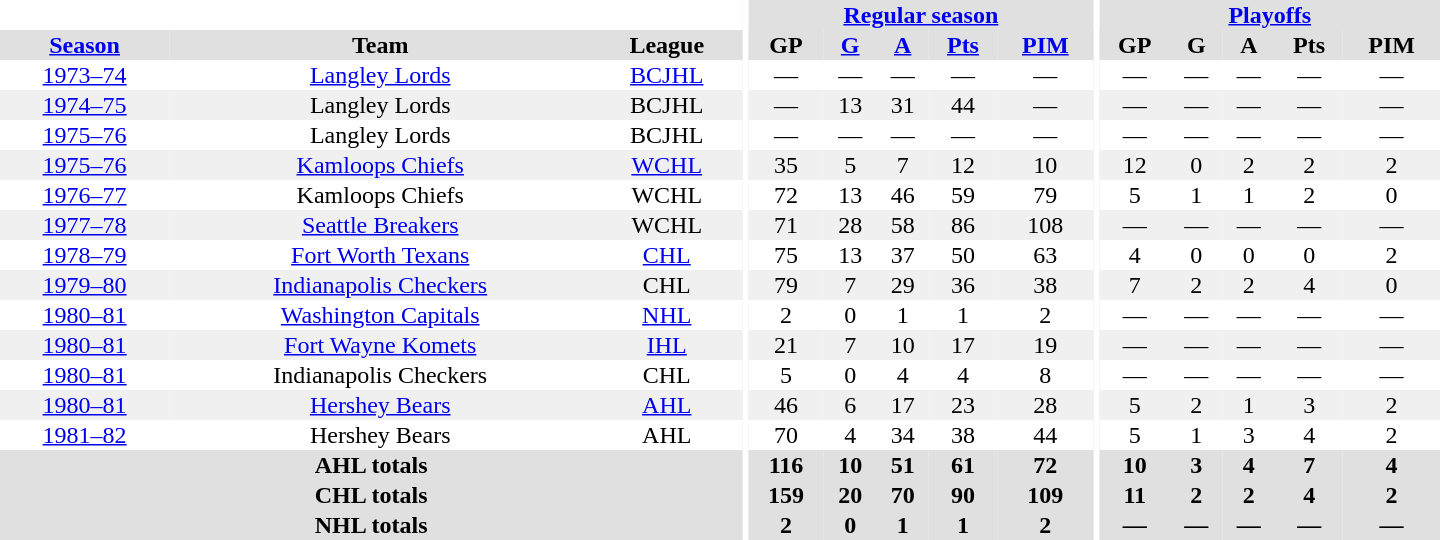<table border="0" cellpadding="1" cellspacing="0" style="text-align:center; width:60em">
<tr bgcolor="#e0e0e0">
<th colspan="3" bgcolor="#ffffff"></th>
<th rowspan="100" bgcolor="#ffffff"></th>
<th colspan="5"><a href='#'>Regular season</a></th>
<th rowspan="100" bgcolor="#ffffff"></th>
<th colspan="5"><a href='#'>Playoffs</a></th>
</tr>
<tr bgcolor="#e0e0e0">
<th><a href='#'>Season</a></th>
<th>Team</th>
<th>League</th>
<th>GP</th>
<th><a href='#'>G</a></th>
<th><a href='#'>A</a></th>
<th><a href='#'>Pts</a></th>
<th><a href='#'>PIM</a></th>
<th>GP</th>
<th>G</th>
<th>A</th>
<th>Pts</th>
<th>PIM</th>
</tr>
<tr>
<td><a href='#'>1973–74</a></td>
<td><a href='#'>Langley Lords</a></td>
<td><a href='#'>BCJHL</a></td>
<td>—</td>
<td>—</td>
<td>—</td>
<td>—</td>
<td>—</td>
<td>—</td>
<td>—</td>
<td>—</td>
<td>—</td>
<td>—</td>
</tr>
<tr bgcolor="#f0f0f0">
<td><a href='#'>1974–75</a></td>
<td>Langley Lords</td>
<td>BCJHL</td>
<td>—</td>
<td>13</td>
<td>31</td>
<td>44</td>
<td>—</td>
<td>—</td>
<td>—</td>
<td>—</td>
<td>—</td>
<td>—</td>
</tr>
<tr>
<td><a href='#'>1975–76</a></td>
<td>Langley Lords</td>
<td>BCJHL</td>
<td>—</td>
<td>—</td>
<td>—</td>
<td>—</td>
<td>—</td>
<td>—</td>
<td>—</td>
<td>—</td>
<td>—</td>
<td>—</td>
</tr>
<tr bgcolor="#f0f0f0">
<td><a href='#'>1975–76</a></td>
<td><a href='#'>Kamloops Chiefs</a></td>
<td><a href='#'>WCHL</a></td>
<td>35</td>
<td>5</td>
<td>7</td>
<td>12</td>
<td>10</td>
<td>12</td>
<td>0</td>
<td>2</td>
<td>2</td>
<td>2</td>
</tr>
<tr>
<td><a href='#'>1976–77</a></td>
<td>Kamloops Chiefs</td>
<td>WCHL</td>
<td>72</td>
<td>13</td>
<td>46</td>
<td>59</td>
<td>79</td>
<td>5</td>
<td>1</td>
<td>1</td>
<td>2</td>
<td>0</td>
</tr>
<tr bgcolor="#f0f0f0">
<td><a href='#'>1977–78</a></td>
<td><a href='#'>Seattle Breakers</a></td>
<td>WCHL</td>
<td>71</td>
<td>28</td>
<td>58</td>
<td>86</td>
<td>108</td>
<td>—</td>
<td>—</td>
<td>—</td>
<td>—</td>
<td>—</td>
</tr>
<tr>
<td><a href='#'>1978–79</a></td>
<td><a href='#'>Fort Worth Texans</a></td>
<td><a href='#'>CHL</a></td>
<td>75</td>
<td>13</td>
<td>37</td>
<td>50</td>
<td>63</td>
<td>4</td>
<td>0</td>
<td>0</td>
<td>0</td>
<td>2</td>
</tr>
<tr bgcolor="#f0f0f0">
<td><a href='#'>1979–80</a></td>
<td><a href='#'>Indianapolis Checkers</a></td>
<td>CHL</td>
<td>79</td>
<td>7</td>
<td>29</td>
<td>36</td>
<td>38</td>
<td>7</td>
<td>2</td>
<td>2</td>
<td>4</td>
<td>0</td>
</tr>
<tr>
<td><a href='#'>1980–81</a></td>
<td><a href='#'>Washington Capitals</a></td>
<td><a href='#'>NHL</a></td>
<td>2</td>
<td>0</td>
<td>1</td>
<td>1</td>
<td>2</td>
<td>—</td>
<td>—</td>
<td>—</td>
<td>—</td>
<td>—</td>
</tr>
<tr bgcolor="#f0f0f0">
<td><a href='#'>1980–81</a></td>
<td><a href='#'>Fort Wayne Komets</a></td>
<td><a href='#'>IHL</a></td>
<td>21</td>
<td>7</td>
<td>10</td>
<td>17</td>
<td>19</td>
<td>—</td>
<td>—</td>
<td>—</td>
<td>—</td>
<td>—</td>
</tr>
<tr>
<td><a href='#'>1980–81</a></td>
<td>Indianapolis Checkers</td>
<td>CHL</td>
<td>5</td>
<td>0</td>
<td>4</td>
<td>4</td>
<td>8</td>
<td>—</td>
<td>—</td>
<td>—</td>
<td>—</td>
<td>—</td>
</tr>
<tr bgcolor="#f0f0f0">
<td><a href='#'>1980–81</a></td>
<td><a href='#'>Hershey Bears</a></td>
<td><a href='#'>AHL</a></td>
<td>46</td>
<td>6</td>
<td>17</td>
<td>23</td>
<td>28</td>
<td>5</td>
<td>2</td>
<td>1</td>
<td>3</td>
<td>2</td>
</tr>
<tr>
<td><a href='#'>1981–82</a></td>
<td>Hershey Bears</td>
<td>AHL</td>
<td>70</td>
<td>4</td>
<td>34</td>
<td>38</td>
<td>44</td>
<td>5</td>
<td>1</td>
<td>3</td>
<td>4</td>
<td>2</td>
</tr>
<tr bgcolor="#e0e0e0">
<th colspan="3">AHL totals</th>
<th>116</th>
<th>10</th>
<th>51</th>
<th>61</th>
<th>72</th>
<th>10</th>
<th>3</th>
<th>4</th>
<th>7</th>
<th>4</th>
</tr>
<tr bgcolor="#e0e0e0">
<th colspan="3">CHL totals</th>
<th>159</th>
<th>20</th>
<th>70</th>
<th>90</th>
<th>109</th>
<th>11</th>
<th>2</th>
<th>2</th>
<th>4</th>
<th>2</th>
</tr>
<tr bgcolor="#e0e0e0">
<th colspan="3">NHL totals</th>
<th>2</th>
<th>0</th>
<th>1</th>
<th>1</th>
<th>2</th>
<th>—</th>
<th>—</th>
<th>—</th>
<th>—</th>
<th>—</th>
</tr>
</table>
